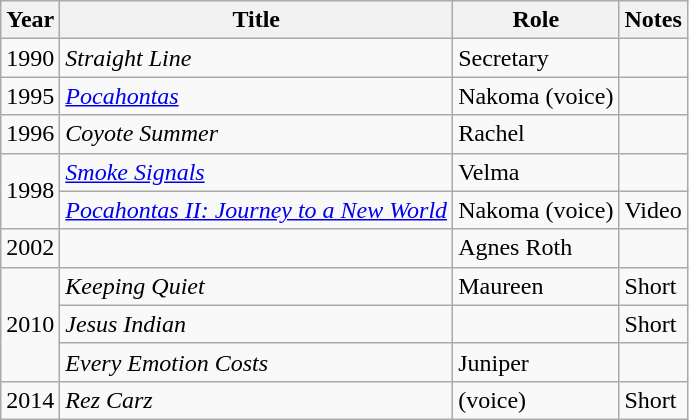<table class="wikitable sortable">
<tr>
<th>Year</th>
<th>Title</th>
<th>Role</th>
<th class="unsortable">Notes</th>
</tr>
<tr>
<td>1990</td>
<td><em>Straight Line</em></td>
<td>Secretary</td>
<td></td>
</tr>
<tr>
<td>1995</td>
<td><em><a href='#'>Pocahontas</a></em></td>
<td>Nakoma (voice)</td>
<td></td>
</tr>
<tr>
<td>1996</td>
<td><em>Coyote Summer</em></td>
<td>Rachel</td>
<td></td>
</tr>
<tr>
<td rowspan="2">1998</td>
<td><em><a href='#'>Smoke Signals</a></em></td>
<td>Velma</td>
<td></td>
</tr>
<tr>
<td><em><a href='#'>Pocahontas II: Journey to a New World</a></em></td>
<td>Nakoma (voice)</td>
<td>Video</td>
</tr>
<tr>
<td>2002</td>
<td><em></em></td>
<td>Agnes Roth</td>
<td></td>
</tr>
<tr>
<td rowspan="3">2010</td>
<td><em>Keeping Quiet</em></td>
<td>Maureen</td>
<td>Short</td>
</tr>
<tr>
<td><em>Jesus Indian</em></td>
<td></td>
<td>Short</td>
</tr>
<tr>
<td><em>Every Emotion Costs</em></td>
<td>Juniper</td>
<td></td>
</tr>
<tr>
<td>2014</td>
<td><em>Rez Carz</em></td>
<td>(voice)</td>
<td>Short</td>
</tr>
</table>
